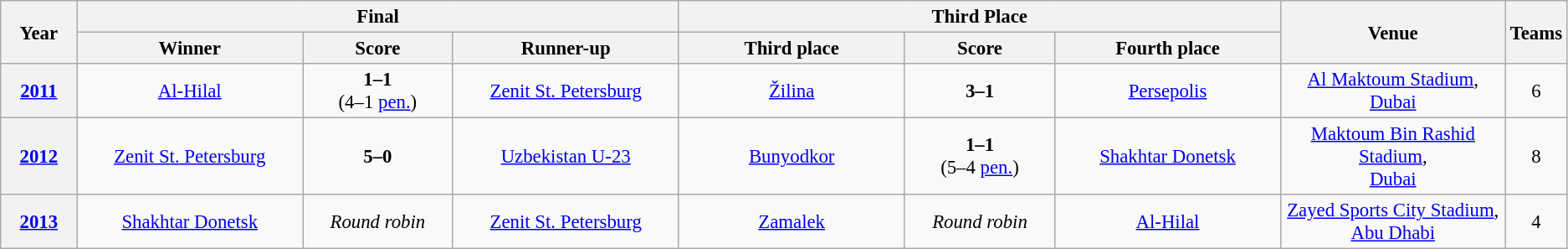<table class="wikitable" style="text-align: center; font-size:95%;">
<tr>
<th rowspan=2 width=5%>Year</th>
<th colspan=3>Final</th>
<th colspan=3>Third Place</th>
<th rowspan=2 width=15%>Venue</th>
<th rowspan=2 width=5%>Teams</th>
</tr>
<tr>
<th width=15%>Winner</th>
<th width=10%>Score</th>
<th width=15%>Runner-up</th>
<th width=15%>Third place</th>
<th width=10%>Score</th>
<th width=15%>Fourth place</th>
</tr>
<tr>
<th><a href='#'>2011</a></th>
<td> <a href='#'>Al-Hilal</a></td>
<td><strong>1–1</strong><br>(4–1 <a href='#'>pen.</a>)</td>
<td> <a href='#'>Zenit St. Petersburg</a></td>
<td> <a href='#'>Žilina</a></td>
<td><strong>3–1</strong></td>
<td> <a href='#'>Persepolis</a></td>
<td><a href='#'>Al Maktoum Stadium</a>,<br><a href='#'>Dubai</a></td>
<td>6</td>
</tr>
<tr>
<th><a href='#'>2012</a></th>
<td> <a href='#'>Zenit St. Petersburg</a></td>
<td><strong>5–0</strong></td>
<td> <a href='#'>Uzbekistan U-23</a></td>
<td> <a href='#'>Bunyodkor</a></td>
<td><strong>1–1</strong><br>(5–4 <a href='#'>pen.</a>)</td>
<td> <a href='#'>Shakhtar Donetsk</a></td>
<td><a href='#'>Maktoum Bin Rashid Stadium</a>,<br><a href='#'>Dubai</a></td>
<td>8</td>
</tr>
<tr>
<th><a href='#'>2013</a></th>
<td> <a href='#'>Shakhtar Donetsk</a></td>
<td><em>Round robin</em></td>
<td> <a href='#'>Zenit St. Petersburg</a></td>
<td> <a href='#'>Zamalek</a></td>
<td><em>Round robin</em></td>
<td> <a href='#'>Al-Hilal</a></td>
<td><a href='#'>Zayed Sports City Stadium</a>,<br><a href='#'>Abu Dhabi</a></td>
<td>4</td>
</tr>
</table>
